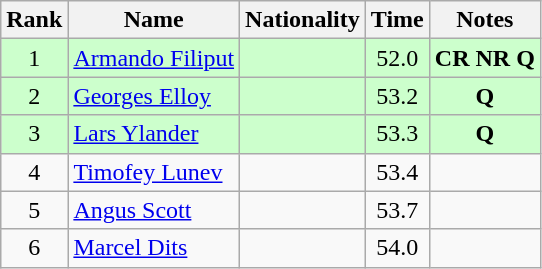<table class="wikitable sortable" style="text-align:center">
<tr>
<th>Rank</th>
<th>Name</th>
<th>Nationality</th>
<th>Time</th>
<th>Notes</th>
</tr>
<tr bgcolor=ccffcc>
<td>1</td>
<td align=left><a href='#'>Armando Filiput</a></td>
<td align=left></td>
<td>52.0</td>
<td><strong>CR NR Q</strong></td>
</tr>
<tr bgcolor=ccffcc>
<td>2</td>
<td align=left><a href='#'>Georges Elloy</a></td>
<td align=left></td>
<td>53.2</td>
<td><strong>Q</strong></td>
</tr>
<tr bgcolor=ccffcc>
<td>3</td>
<td align=left><a href='#'>Lars Ylander</a></td>
<td align=left></td>
<td>53.3</td>
<td><strong>Q</strong></td>
</tr>
<tr>
<td>4</td>
<td align=left><a href='#'>Timofey Lunev</a></td>
<td align=left></td>
<td>53.4</td>
<td></td>
</tr>
<tr>
<td>5</td>
<td align=left><a href='#'>Angus Scott</a></td>
<td align=left></td>
<td>53.7</td>
<td></td>
</tr>
<tr>
<td>6</td>
<td align=left><a href='#'>Marcel Dits</a></td>
<td align=left></td>
<td>54.0</td>
<td></td>
</tr>
</table>
